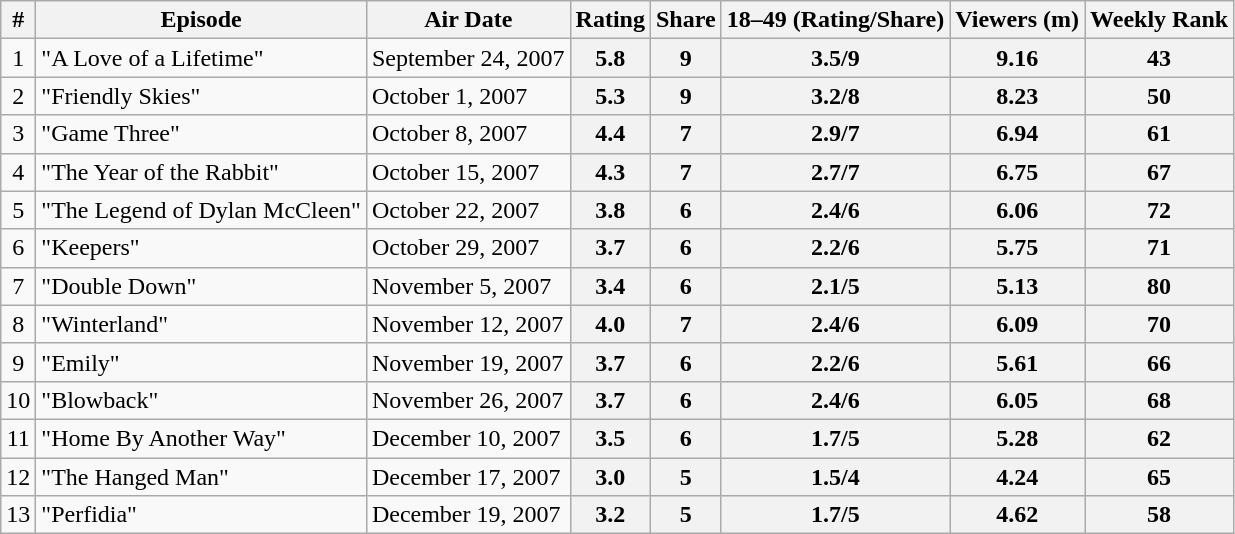<table class="wikitable sortable">
<tr>
<th>#</th>
<th>Episode</th>
<th>Air Date</th>
<th>Rating</th>
<th>Share</th>
<th>18–49 (Rating/Share)</th>
<th>Viewers (m)</th>
<th>Weekly Rank</th>
</tr>
<tr>
<td style="text-align:center">1</td>
<td>"A Love of a Lifetime"</td>
<td>September 24, 2007</td>
<th style="text-align:center">5.8 </th>
<th style="text-align:center">9</th>
<th style="text-align:center">3.5/9</th>
<th style="text-align:center">9.16</th>
<th style="text-align:center">43</th>
</tr>
<tr>
<td style="text-align:center">2</td>
<td>"Friendly Skies"</td>
<td>October 1, 2007</td>
<th style="text-align:center">5.3</th>
<th style="text-align:center">9</th>
<th style="text-align:center">3.2/8</th>
<th style="text-align:center">8.23</th>
<th style="text-align:center">50</th>
</tr>
<tr>
<td style="text-align:center">3</td>
<td>"Game Three"</td>
<td>October 8, 2007</td>
<th style="text-align:center">4.4</th>
<th style="text-align:center">7</th>
<th style="text-align:center">2.9/7</th>
<th style="text-align:center">6.94</th>
<th style="text-align:center">61</th>
</tr>
<tr>
<td style="text-align:center">4</td>
<td>"The Year of the Rabbit"</td>
<td>October 15, 2007</td>
<th style="text-align:center">4.3</th>
<th style="text-align:center">7</th>
<th style="text-align:center">2.7/7</th>
<th style="text-align:center">6.75</th>
<th style="text-align:center">67</th>
</tr>
<tr>
<td style="text-align:center">5</td>
<td>"The Legend of Dylan McCleen"</td>
<td>October 22, 2007</td>
<th style="text-align:center">3.8</th>
<th style="text-align:center">6</th>
<th style="text-align:center">2.4/6</th>
<th style="text-align:center">6.06</th>
<th style="text-align:center">72</th>
</tr>
<tr>
<td style="text-align:center">6</td>
<td>"Keepers"</td>
<td>October 29, 2007</td>
<th style="text-align:center">3.7</th>
<th style="text-align:center">6</th>
<th style="text-align:center">2.2/6</th>
<th style="text-align:center">5.75</th>
<th style="text-align:center">71</th>
</tr>
<tr>
<td style="text-align:center">7</td>
<td>"Double Down"</td>
<td>November 5, 2007</td>
<th style="text-align:center">3.4</th>
<th style="text-align:center">6</th>
<th style="text-align:center">2.1/5</th>
<th style="text-align:center">5.13</th>
<th style="text-align:center">80</th>
</tr>
<tr>
<td style="text-align:center">8</td>
<td>"Winterland"</td>
<td>November 12, 2007</td>
<th style="text-align:center">4.0</th>
<th style="text-align:center">7</th>
<th style="text-align:center">2.4/6</th>
<th style="text-align:center">6.09</th>
<th style="text-align:center">70</th>
</tr>
<tr>
<td style="text-align:center">9</td>
<td>"Emily"</td>
<td>November 19, 2007</td>
<th style="text-align:center">3.7</th>
<th style="text-align:center">6</th>
<th style="text-align:center">2.2/6</th>
<th style="text-align:center">5.61</th>
<th style="text-align:center">66</th>
</tr>
<tr>
<td style="text-align:center">10</td>
<td>"Blowback"</td>
<td>November 26, 2007</td>
<th style="text-align:center">3.7</th>
<th style="text-align:center">6</th>
<th style="text-align:center">2.4/6</th>
<th style="text-align:center">6.05</th>
<th style="text-align:center">68</th>
</tr>
<tr>
<td style="text-align:center">11</td>
<td>"Home By Another Way"</td>
<td>December 10, 2007</td>
<th style="text-align:center">3.5</th>
<th style="text-align:center">6</th>
<th style="text-align:center">1.7/5</th>
<th style="text-align:center">5.28</th>
<th style="text-align:center">62</th>
</tr>
<tr>
<td style="text-align:center">12</td>
<td>"The Hanged Man"</td>
<td>December 17, 2007</td>
<th style="text-align:center">3.0</th>
<th style="text-align:center">5</th>
<th style="text-align:center">1.5/4</th>
<th style="text-align:center">4.24</th>
<th style="text-align:center">65</th>
</tr>
<tr>
<td style="text-align:center">13</td>
<td>"Perfidia"</td>
<td>December 19, 2007</td>
<th style="text-align:center">3.2</th>
<th style="text-align:center">5</th>
<th style="text-align:center">1.7/5</th>
<th style="text-align:center">4.62</th>
<th style="text-align:center">58</th>
</tr>
</table>
